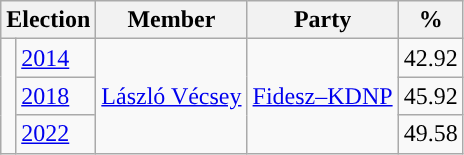<table class="wikitable">
<tr>
<th colspan="2">Election</th>
<th>Member</th>
<th>Party</th>
<th>%</th>
</tr>
<tr>
<td rowspan="3" style="color:inherit;background:"></td>
<td><a href='#'>2014</a></td>
<td rowspan="3"><a href='#'>László Vécsey</a></td>
<td rowspan="3"><a href='#'>Fidesz–KDNP</a></td>
<td align="right">42.92</td>
</tr>
<tr>
<td><a href='#'>2018</a></td>
<td align="right">45.92</td>
</tr>
<tr>
<td><a href='#'>2022</a></td>
<td align="right">49.58</td>
</tr>
</table>
